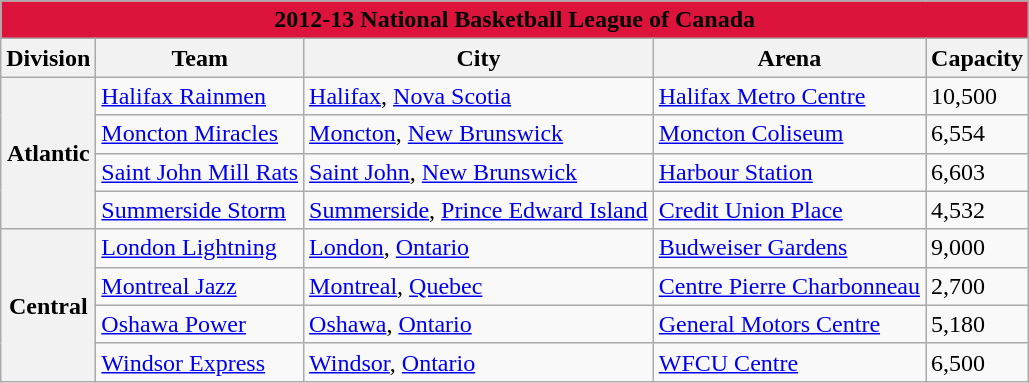<table class="wikitable" style="width:auto">
<tr>
<td bgcolor="#DC143C" align="center" colspan="6"><strong><span>2012-13 National Basketball League of Canada</span></strong></td>
</tr>
<tr>
<th>Division</th>
<th>Team</th>
<th>City</th>
<th>Arena</th>
<th>Capacity</th>
</tr>
<tr>
<th rowspan="4">Atlantic</th>
<td><a href='#'>Halifax Rainmen</a></td>
<td><a href='#'>Halifax</a>, <a href='#'>Nova Scotia</a></td>
<td><a href='#'>Halifax Metro Centre</a></td>
<td>10,500</td>
</tr>
<tr>
<td><a href='#'>Moncton Miracles</a></td>
<td><a href='#'>Moncton</a>, <a href='#'>New Brunswick</a></td>
<td><a href='#'>Moncton Coliseum</a></td>
<td>6,554</td>
</tr>
<tr>
<td><a href='#'>Saint John Mill Rats</a></td>
<td><a href='#'>Saint John</a>, <a href='#'>New Brunswick</a></td>
<td><a href='#'>Harbour Station</a></td>
<td>6,603</td>
</tr>
<tr>
<td><a href='#'>Summerside Storm</a></td>
<td><a href='#'>Summerside</a>, <a href='#'>Prince Edward Island</a></td>
<td><a href='#'>Credit Union Place</a></td>
<td>4,532</td>
</tr>
<tr>
<th rowspan="4">Central</th>
<td><a href='#'>London Lightning</a></td>
<td><a href='#'>London</a>, <a href='#'>Ontario</a></td>
<td><a href='#'>Budweiser Gardens</a></td>
<td>9,000</td>
</tr>
<tr>
<td><a href='#'>Montreal Jazz</a></td>
<td><a href='#'>Montreal</a>, <a href='#'>Quebec</a></td>
<td><a href='#'>Centre Pierre Charbonneau</a></td>
<td>2,700</td>
</tr>
<tr>
<td><a href='#'>Oshawa Power</a></td>
<td><a href='#'>Oshawa</a>, <a href='#'>Ontario</a></td>
<td><a href='#'>General Motors Centre</a></td>
<td>5,180</td>
</tr>
<tr>
<td><a href='#'>Windsor Express</a></td>
<td><a href='#'>Windsor</a>, <a href='#'>Ontario</a></td>
<td><a href='#'>WFCU Centre</a></td>
<td>6,500</td>
</tr>
</table>
